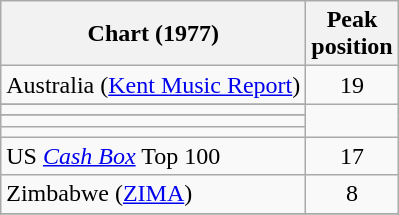<table class="wikitable sortable">
<tr>
<th align="left">Chart (1977)</th>
<th align="left">Peak<br>position</th>
</tr>
<tr>
<td align="left">Australia (<a href='#'>Kent Music Report</a>)</td>
<td style="text-align:center;">19</td>
</tr>
<tr>
</tr>
<tr>
<td></td>
</tr>
<tr>
</tr>
<tr>
<td></td>
</tr>
<tr>
<td></td>
</tr>
<tr>
<td>US <a href='#'><em>Cash Box</em></a> Top 100</td>
<td style="text-align:center;">17</td>
</tr>
<tr>
<td>Zimbabwe (<a href='#'>ZIMA</a>)</td>
<td align="center">8</td>
</tr>
<tr>
</tr>
</table>
